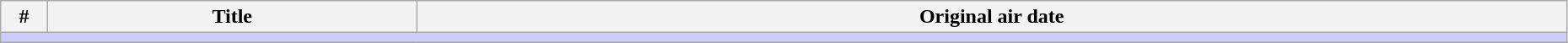<table class="wikitable" width="98%">
<tr>
<th width="3%">#</th>
<th>Title</th>
<th>Original air date</th>
</tr>
<tr>
<td colspan="3" bgcolor="#CCF"></td>
</tr>
<tr>
</tr>
</table>
